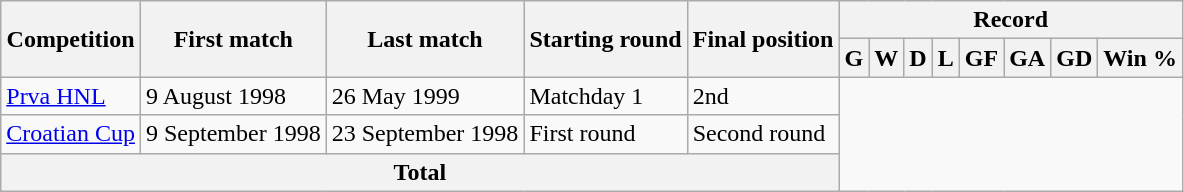<table class="wikitable" style="text-align: center">
<tr>
<th rowspan="2">Competition</th>
<th rowspan="2">First match</th>
<th rowspan="2">Last match</th>
<th rowspan="2">Starting round</th>
<th rowspan="2">Final position</th>
<th colspan="8">Record</th>
</tr>
<tr>
<th>G</th>
<th>W</th>
<th>D</th>
<th>L</th>
<th>GF</th>
<th>GA</th>
<th>GD</th>
<th>Win %</th>
</tr>
<tr>
<td align=left><a href='#'>Prva HNL</a></td>
<td align=left>9 August 1998</td>
<td align=left>26 May 1999</td>
<td align=left>Matchday 1</td>
<td align=left>2nd<br></td>
</tr>
<tr>
<td align=left><a href='#'>Croatian Cup</a></td>
<td align=left>9 September 1998</td>
<td align=left>23 September 1998</td>
<td align=left>First round</td>
<td align=left>Second round<br></td>
</tr>
<tr>
<th colspan="5">Total<br></th>
</tr>
</table>
